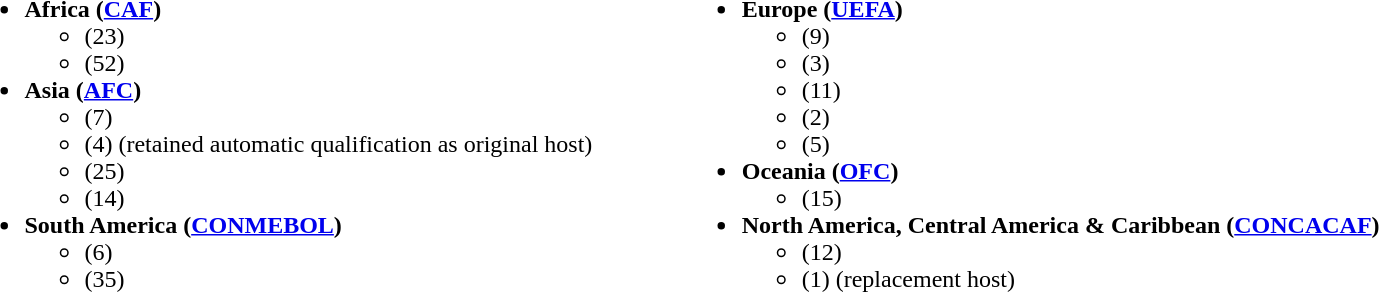<table style="width:80%">
<tr>
<td style="width:50% vertical-align:top"><br><ul><li><strong>Africa (<a href='#'>CAF</a>)</strong><ul><li> (23)</li><li> (52)</li></ul></li><li><strong>Asia (<a href='#'>AFC</a>)</strong><ul><li> (7)</li><li> (4) (retained automatic qualification as original host)</li><li> (25)</li><li> (14)</li></ul></li><li><strong>South America (<a href='#'>CONMEBOL</a>)</strong><ul><li> (6)</li><li> (35)</li></ul></li></ul></td>
<td style="width:50% vertical-align:top"><br><ul><li><strong>Europe (<a href='#'>UEFA</a>)</strong><ul><li> (9)</li><li> (3)</li><li> (11)</li><li> (2)</li><li> (5)</li></ul></li><li><strong>Oceania (<a href='#'>OFC</a>)</strong><ul><li> (15)</li></ul></li><li><strong>North America, Central America & Caribbean (<a href='#'>CONCACAF</a>)</strong><ul><li> (12)</li><li> (1) (replacement host)</li></ul></li></ul></td>
</tr>
</table>
